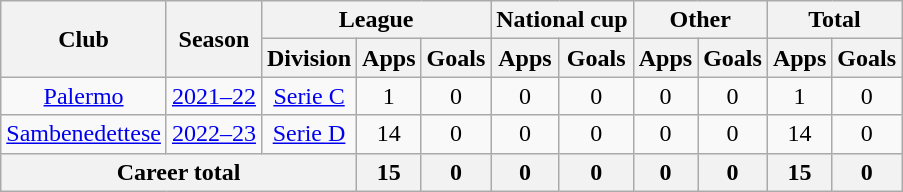<table class="wikitable" style="text-align: center;">
<tr>
<th rowspan="2">Club</th>
<th rowspan="2">Season</th>
<th colspan="3">League</th>
<th colspan="2">National cup</th>
<th colspan="2">Other</th>
<th colspan="2">Total</th>
</tr>
<tr>
<th>Division</th>
<th>Apps</th>
<th>Goals</th>
<th>Apps</th>
<th>Goals</th>
<th>Apps</th>
<th>Goals</th>
<th>Apps</th>
<th>Goals</th>
</tr>
<tr>
<td><a href='#'>Palermo</a></td>
<td><a href='#'>2021–22</a></td>
<td><a href='#'>Serie C</a></td>
<td>1</td>
<td>0</td>
<td>0</td>
<td>0</td>
<td>0</td>
<td>0</td>
<td>1</td>
<td>0</td>
</tr>
<tr>
<td><a href='#'>Sambenedettese</a></td>
<td><a href='#'>2022–23</a></td>
<td><a href='#'>Serie D</a></td>
<td>14</td>
<td>0</td>
<td>0</td>
<td>0</td>
<td>0</td>
<td>0</td>
<td>14</td>
<td>0</td>
</tr>
<tr>
<th colspan="3">Career total</th>
<th>15</th>
<th>0</th>
<th>0</th>
<th>0</th>
<th>0</th>
<th>0</th>
<th>15</th>
<th>0</th>
</tr>
</table>
